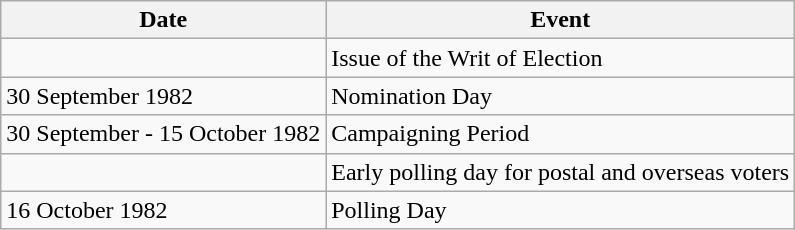<table class="wikitable">
<tr>
<th>Date</th>
<th>Event</th>
</tr>
<tr>
<td></td>
<td>Issue of the Writ of Election</td>
</tr>
<tr>
<td>30 September 1982</td>
<td>Nomination Day</td>
</tr>
<tr>
<td>30 September - 15 October 1982</td>
<td>Campaigning Period</td>
</tr>
<tr>
<td></td>
<td>Early polling day for postal and overseas voters</td>
</tr>
<tr>
<td>16 October 1982</td>
<td>Polling Day</td>
</tr>
</table>
